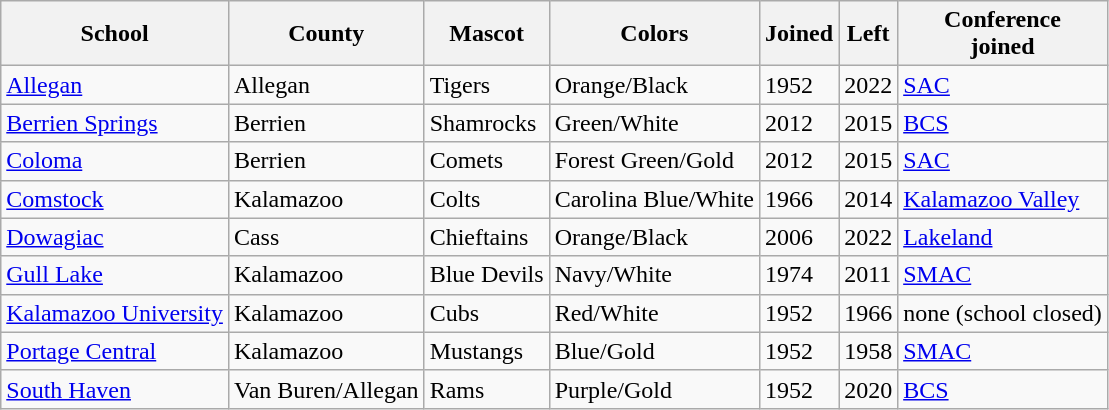<table class="wikitable sortable" border="1">
<tr>
<th>School </th>
<th>County</th>
<th>Mascot</th>
<th>Colors</th>
<th>Joined</th>
<th>Left</th>
<th>Conference <br> joined </th>
</tr>
<tr>
<td><a href='#'>Allegan</a></td>
<td>Allegan</td>
<td>Tigers</td>
<td>Orange/Black</td>
<td>1952</td>
<td>2022</td>
<td><a href='#'>SAC</a></td>
</tr>
<tr>
<td><a href='#'>Berrien Springs</a></td>
<td>Berrien</td>
<td>Shamrocks</td>
<td>Green/White</td>
<td>2012</td>
<td>2015</td>
<td><a href='#'>BCS</a></td>
</tr>
<tr>
<td><a href='#'>Coloma</a></td>
<td>Berrien</td>
<td>Comets</td>
<td>Forest Green/Gold</td>
<td>2012</td>
<td>2015</td>
<td><a href='#'>SAC</a></td>
</tr>
<tr>
<td><a href='#'>Comstock</a></td>
<td>Kalamazoo</td>
<td>Colts</td>
<td>Carolina Blue/White</td>
<td>1966</td>
<td>2014</td>
<td><a href='#'>Kalamazoo Valley</a></td>
</tr>
<tr>
<td><a href='#'>Dowagiac</a></td>
<td>Cass</td>
<td>Chieftains</td>
<td>Orange/Black</td>
<td>2006</td>
<td>2022</td>
<td><a href='#'>Lakeland</a></td>
</tr>
<tr>
<td><a href='#'>Gull Lake</a></td>
<td>Kalamazoo</td>
<td>Blue Devils</td>
<td>Navy/White</td>
<td>1974</td>
<td>2011</td>
<td><a href='#'>SMAC</a></td>
</tr>
<tr>
<td><a href='#'>Kalamazoo University</a></td>
<td>Kalamazoo</td>
<td>Cubs</td>
<td>Red/White</td>
<td>1952</td>
<td>1966</td>
<td>none (school closed)</td>
</tr>
<tr>
<td><a href='#'>Portage Central</a></td>
<td>Kalamazoo</td>
<td>Mustangs</td>
<td>Blue/Gold</td>
<td>1952</td>
<td>1958</td>
<td><a href='#'>SMAC</a></td>
</tr>
<tr>
<td><a href='#'>South Haven</a></td>
<td>Van Buren/Allegan</td>
<td>Rams</td>
<td>Purple/Gold</td>
<td>1952</td>
<td>2020</td>
<td><a href='#'>BCS</a></td>
</tr>
</table>
